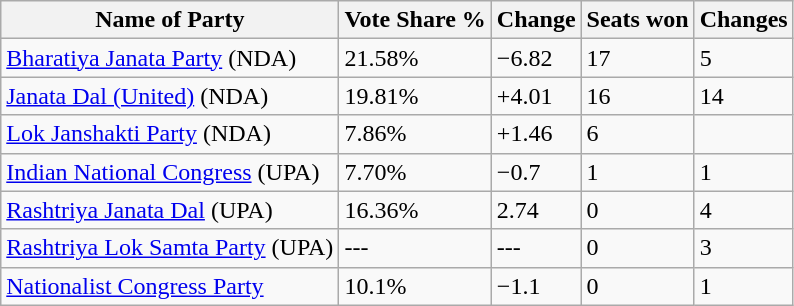<table class="wikitable sortable">
<tr>
<th>Name of Party</th>
<th>Vote Share %</th>
<th>Change</th>
<th>Seats won</th>
<th>Changes</th>
</tr>
<tr>
<td><a href='#'>Bharatiya Janata Party</a> (NDA)</td>
<td>21.58%</td>
<td>−6.82</td>
<td>17</td>
<td> 5</td>
</tr>
<tr>
<td><a href='#'>Janata Dal (United)</a> (NDA)</td>
<td>19.81%</td>
<td>+4.01</td>
<td>16</td>
<td> 14</td>
</tr>
<tr>
<td><a href='#'>Lok Janshakti Party</a> (NDA)</td>
<td>7.86%</td>
<td>+1.46</td>
<td>6</td>
<td></td>
</tr>
<tr>
<td><a href='#'>Indian National Congress</a> (UPA)</td>
<td>7.70%</td>
<td>−0.7</td>
<td>1</td>
<td> 1</td>
</tr>
<tr>
<td><a href='#'>Rashtriya Janata Dal</a> (UPA)</td>
<td>16.36%</td>
<td>2.74</td>
<td>0</td>
<td> 4</td>
</tr>
<tr>
<td><a href='#'>Rashtriya Lok Samta Party</a> (UPA)</td>
<td>---</td>
<td>---</td>
<td>0</td>
<td> 3</td>
</tr>
<tr>
<td><a href='#'>Nationalist Congress Party</a></td>
<td>10.1%</td>
<td>−1.1</td>
<td>0</td>
<td> 1</td>
</tr>
</table>
